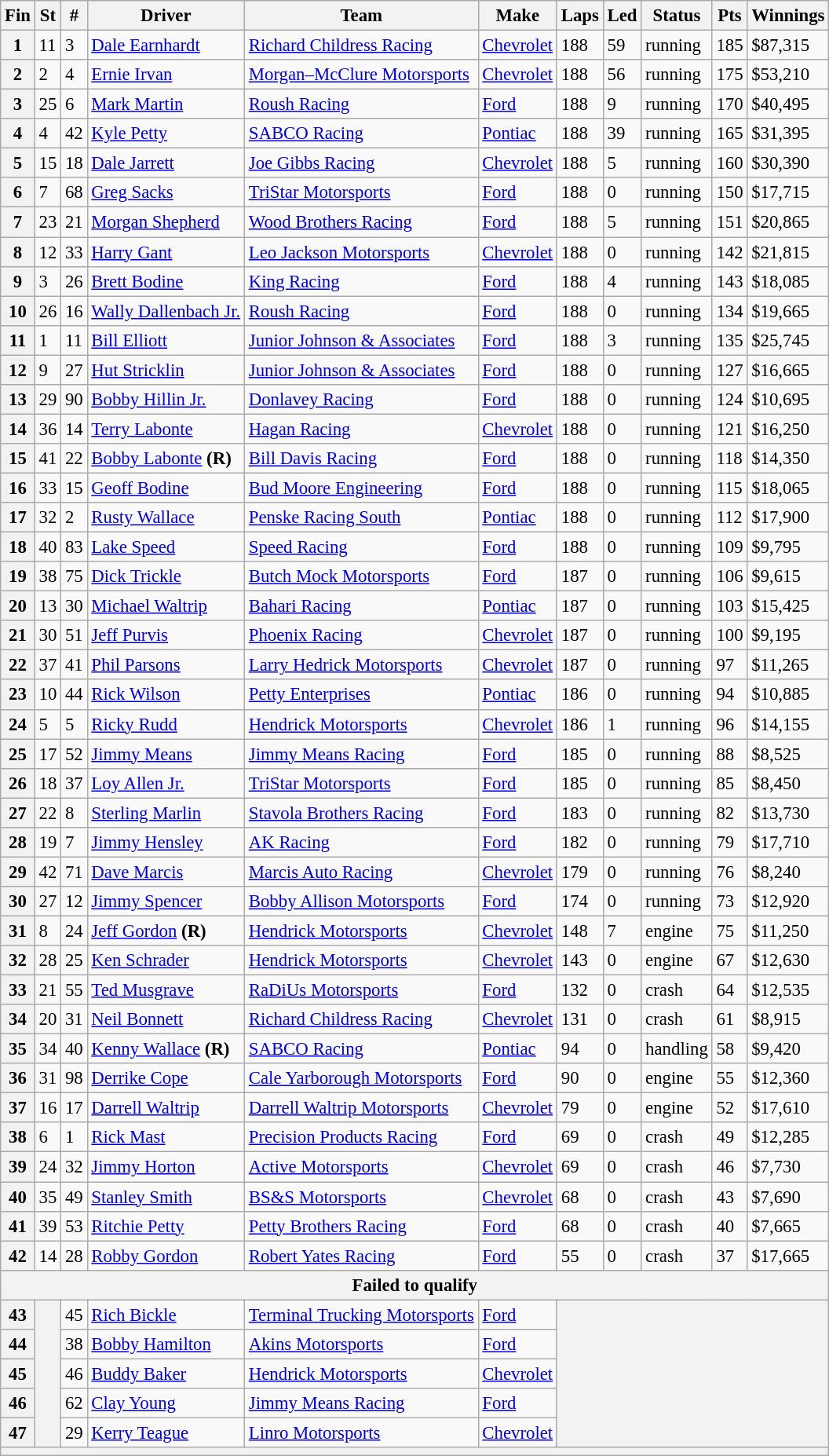<table class="wikitable" style="font-size:95%">
<tr>
<th>Fin</th>
<th>St</th>
<th>#</th>
<th>Driver</th>
<th>Team</th>
<th>Make</th>
<th>Laps</th>
<th>Led</th>
<th>Status</th>
<th>Pts</th>
<th>Winnings</th>
</tr>
<tr>
<th>1</th>
<td>11</td>
<td>3</td>
<td><a href='#'>Dale Earnhardt</a></td>
<td><a href='#'>Richard Childress Racing</a></td>
<td><a href='#'>Chevrolet</a></td>
<td>188</td>
<td>59</td>
<td>running</td>
<td>185</td>
<td>$87,315</td>
</tr>
<tr>
<th>2</th>
<td>2</td>
<td>4</td>
<td><a href='#'>Ernie Irvan</a></td>
<td><a href='#'>Morgan–McClure Motorsports</a></td>
<td><a href='#'>Chevrolet</a></td>
<td>188</td>
<td>56</td>
<td>running</td>
<td>175</td>
<td>$53,210</td>
</tr>
<tr>
<th>3</th>
<td>25</td>
<td>6</td>
<td><a href='#'>Mark Martin</a></td>
<td><a href='#'>Roush Racing</a></td>
<td><a href='#'>Ford</a></td>
<td>188</td>
<td>9</td>
<td>running</td>
<td>170</td>
<td>$40,495</td>
</tr>
<tr>
<th>4</th>
<td>4</td>
<td>42</td>
<td><a href='#'>Kyle Petty</a></td>
<td><a href='#'>SABCO Racing</a></td>
<td><a href='#'>Pontiac</a></td>
<td>188</td>
<td>39</td>
<td>running</td>
<td>165</td>
<td>$31,395</td>
</tr>
<tr>
<th>5</th>
<td>15</td>
<td>18</td>
<td><a href='#'>Dale Jarrett</a></td>
<td><a href='#'>Joe Gibbs Racing</a></td>
<td><a href='#'>Chevrolet</a></td>
<td>188</td>
<td>5</td>
<td>running</td>
<td>160</td>
<td>$30,390</td>
</tr>
<tr>
<th>6</th>
<td>7</td>
<td>68</td>
<td><a href='#'>Greg Sacks</a></td>
<td><a href='#'>TriStar Motorsports</a></td>
<td><a href='#'>Ford</a></td>
<td>188</td>
<td>0</td>
<td>running</td>
<td>150</td>
<td>$17,715</td>
</tr>
<tr>
<th>7</th>
<td>23</td>
<td>21</td>
<td><a href='#'>Morgan Shepherd</a></td>
<td><a href='#'>Wood Brothers Racing</a></td>
<td><a href='#'>Ford</a></td>
<td>188</td>
<td>5</td>
<td>running</td>
<td>151</td>
<td>$20,865</td>
</tr>
<tr>
<th>8</th>
<td>12</td>
<td>33</td>
<td><a href='#'>Harry Gant</a></td>
<td><a href='#'>Leo Jackson Motorsports</a></td>
<td><a href='#'>Chevrolet</a></td>
<td>188</td>
<td>0</td>
<td>running</td>
<td>142</td>
<td>$21,815</td>
</tr>
<tr>
<th>9</th>
<td>3</td>
<td>26</td>
<td><a href='#'>Brett Bodine</a></td>
<td><a href='#'>King Racing</a></td>
<td><a href='#'>Ford</a></td>
<td>188</td>
<td>4</td>
<td>running</td>
<td>143</td>
<td>$18,085</td>
</tr>
<tr>
<th>10</th>
<td>26</td>
<td>16</td>
<td><a href='#'>Wally Dallenbach Jr.</a></td>
<td><a href='#'>Roush Racing</a></td>
<td><a href='#'>Ford</a></td>
<td>188</td>
<td>0</td>
<td>running</td>
<td>134</td>
<td>$19,665</td>
</tr>
<tr>
<th>11</th>
<td>1</td>
<td>11</td>
<td><a href='#'>Bill Elliott</a></td>
<td><a href='#'>Junior Johnson & Associates</a></td>
<td><a href='#'>Ford</a></td>
<td>188</td>
<td>3</td>
<td>running</td>
<td>135</td>
<td>$25,745</td>
</tr>
<tr>
<th>12</th>
<td>9</td>
<td>27</td>
<td><a href='#'>Hut Stricklin</a></td>
<td><a href='#'>Junior Johnson & Associates</a></td>
<td><a href='#'>Ford</a></td>
<td>188</td>
<td>0</td>
<td>running</td>
<td>127</td>
<td>$16,665</td>
</tr>
<tr>
<th>13</th>
<td>29</td>
<td>90</td>
<td><a href='#'>Bobby Hillin Jr.</a></td>
<td><a href='#'>Donlavey Racing</a></td>
<td><a href='#'>Ford</a></td>
<td>188</td>
<td>0</td>
<td>running</td>
<td>124</td>
<td>$10,695</td>
</tr>
<tr>
<th>14</th>
<td>36</td>
<td>14</td>
<td><a href='#'>Terry Labonte</a></td>
<td><a href='#'>Hagan Racing</a></td>
<td><a href='#'>Chevrolet</a></td>
<td>188</td>
<td>0</td>
<td>running</td>
<td>121</td>
<td>$16,250</td>
</tr>
<tr>
<th>15</th>
<td>41</td>
<td>22</td>
<td><a href='#'>Bobby Labonte</a> <strong>(R)</strong></td>
<td><a href='#'>Bill Davis Racing</a></td>
<td><a href='#'>Ford</a></td>
<td>188</td>
<td>0</td>
<td>running</td>
<td>118</td>
<td>$14,350</td>
</tr>
<tr>
<th>16</th>
<td>33</td>
<td>15</td>
<td><a href='#'>Geoff Bodine</a></td>
<td><a href='#'>Bud Moore Engineering</a></td>
<td><a href='#'>Ford</a></td>
<td>188</td>
<td>0</td>
<td>running</td>
<td>115</td>
<td>$18,065</td>
</tr>
<tr>
<th>17</th>
<td>32</td>
<td>2</td>
<td><a href='#'>Rusty Wallace</a></td>
<td><a href='#'>Penske Racing South</a></td>
<td><a href='#'>Pontiac</a></td>
<td>188</td>
<td>0</td>
<td>running</td>
<td>112</td>
<td>$17,900</td>
</tr>
<tr>
<th>18</th>
<td>40</td>
<td>83</td>
<td><a href='#'>Lake Speed</a></td>
<td><a href='#'>Speed Racing</a></td>
<td><a href='#'>Ford</a></td>
<td>188</td>
<td>0</td>
<td>running</td>
<td>109</td>
<td>$9,795</td>
</tr>
<tr>
<th>19</th>
<td>38</td>
<td>75</td>
<td><a href='#'>Dick Trickle</a></td>
<td><a href='#'>Butch Mock Motorsports</a></td>
<td><a href='#'>Ford</a></td>
<td>187</td>
<td>0</td>
<td>running</td>
<td>106</td>
<td>$9,615</td>
</tr>
<tr>
<th>20</th>
<td>13</td>
<td>30</td>
<td><a href='#'>Michael Waltrip</a></td>
<td><a href='#'>Bahari Racing</a></td>
<td><a href='#'>Pontiac</a></td>
<td>187</td>
<td>0</td>
<td>running</td>
<td>103</td>
<td>$15,425</td>
</tr>
<tr>
<th>21</th>
<td>30</td>
<td>51</td>
<td><a href='#'>Jeff Purvis</a></td>
<td><a href='#'>Phoenix Racing</a></td>
<td><a href='#'>Chevrolet</a></td>
<td>187</td>
<td>0</td>
<td>running</td>
<td>100</td>
<td>$9,195</td>
</tr>
<tr>
<th>22</th>
<td>37</td>
<td>41</td>
<td><a href='#'>Phil Parsons</a></td>
<td><a href='#'>Larry Hedrick Motorsports</a></td>
<td><a href='#'>Chevrolet</a></td>
<td>187</td>
<td>0</td>
<td>running</td>
<td>97</td>
<td>$11,265</td>
</tr>
<tr>
<th>23</th>
<td>10</td>
<td>44</td>
<td><a href='#'>Rick Wilson</a></td>
<td><a href='#'>Petty Enterprises</a></td>
<td><a href='#'>Pontiac</a></td>
<td>186</td>
<td>0</td>
<td>running</td>
<td>94</td>
<td>$10,885</td>
</tr>
<tr>
<th>24</th>
<td>5</td>
<td>5</td>
<td><a href='#'>Ricky Rudd</a></td>
<td><a href='#'>Hendrick Motorsports</a></td>
<td><a href='#'>Chevrolet</a></td>
<td>186</td>
<td>1</td>
<td>running</td>
<td>96</td>
<td>$14,155</td>
</tr>
<tr>
<th>25</th>
<td>17</td>
<td>52</td>
<td><a href='#'>Jimmy Means</a></td>
<td><a href='#'>Jimmy Means Racing</a></td>
<td><a href='#'>Ford</a></td>
<td>185</td>
<td>0</td>
<td>running</td>
<td>88</td>
<td>$8,525</td>
</tr>
<tr>
<th>26</th>
<td>18</td>
<td>37</td>
<td><a href='#'>Loy Allen Jr.</a></td>
<td><a href='#'>TriStar Motorsports</a></td>
<td><a href='#'>Ford</a></td>
<td>185</td>
<td>0</td>
<td>running</td>
<td>85</td>
<td>$8,450</td>
</tr>
<tr>
<th>27</th>
<td>22</td>
<td>8</td>
<td><a href='#'>Sterling Marlin</a></td>
<td><a href='#'>Stavola Brothers Racing</a></td>
<td><a href='#'>Ford</a></td>
<td>183</td>
<td>0</td>
<td>running</td>
<td>82</td>
<td>$13,730</td>
</tr>
<tr>
<th>28</th>
<td>19</td>
<td>7</td>
<td><a href='#'>Jimmy Hensley</a></td>
<td><a href='#'>AK Racing</a></td>
<td><a href='#'>Ford</a></td>
<td>182</td>
<td>0</td>
<td>running</td>
<td>79</td>
<td>$17,710</td>
</tr>
<tr>
<th>29</th>
<td>42</td>
<td>71</td>
<td><a href='#'>Dave Marcis</a></td>
<td><a href='#'>Marcis Auto Racing</a></td>
<td><a href='#'>Chevrolet</a></td>
<td>179</td>
<td>0</td>
<td>running</td>
<td>76</td>
<td>$8,240</td>
</tr>
<tr>
<th>30</th>
<td>27</td>
<td>12</td>
<td><a href='#'>Jimmy Spencer</a></td>
<td><a href='#'>Bobby Allison Motorsports</a></td>
<td><a href='#'>Ford</a></td>
<td>174</td>
<td>0</td>
<td>running</td>
<td>73</td>
<td>$12,920</td>
</tr>
<tr>
<th>31</th>
<td>8</td>
<td>24</td>
<td><a href='#'>Jeff Gordon</a> <strong>(R)</strong></td>
<td><a href='#'>Hendrick Motorsports</a></td>
<td><a href='#'>Chevrolet</a></td>
<td>148</td>
<td>7</td>
<td>engine</td>
<td>75</td>
<td>$11,250</td>
</tr>
<tr>
<th>32</th>
<td>28</td>
<td>25</td>
<td><a href='#'>Ken Schrader</a></td>
<td><a href='#'>Hendrick Motorsports</a></td>
<td><a href='#'>Chevrolet</a></td>
<td>143</td>
<td>0</td>
<td>engine</td>
<td>67</td>
<td>$12,630</td>
</tr>
<tr>
<th>33</th>
<td>21</td>
<td>55</td>
<td><a href='#'>Ted Musgrave</a></td>
<td><a href='#'>RaDiUs Motorsports</a></td>
<td><a href='#'>Ford</a></td>
<td>132</td>
<td>0</td>
<td>crash</td>
<td>64</td>
<td>$12,535</td>
</tr>
<tr>
<th>34</th>
<td>20</td>
<td>31</td>
<td><a href='#'>Neil Bonnett</a></td>
<td><a href='#'>Richard Childress Racing</a></td>
<td><a href='#'>Chevrolet</a></td>
<td>131</td>
<td>0</td>
<td>crash</td>
<td>61</td>
<td>$8,915</td>
</tr>
<tr>
<th>35</th>
<td>34</td>
<td>40</td>
<td><a href='#'>Kenny Wallace</a> <strong>(R)</strong></td>
<td><a href='#'>SABCO Racing</a></td>
<td><a href='#'>Pontiac</a></td>
<td>94</td>
<td>0</td>
<td>handling</td>
<td>58</td>
<td>$9,420</td>
</tr>
<tr>
<th>36</th>
<td>31</td>
<td>98</td>
<td><a href='#'>Derrike Cope</a></td>
<td><a href='#'>Cale Yarborough Motorsports</a></td>
<td><a href='#'>Ford</a></td>
<td>90</td>
<td>0</td>
<td>engine</td>
<td>55</td>
<td>$12,360</td>
</tr>
<tr>
<th>37</th>
<td>16</td>
<td>17</td>
<td><a href='#'>Darrell Waltrip</a></td>
<td><a href='#'>Darrell Waltrip Motorsports</a></td>
<td><a href='#'>Chevrolet</a></td>
<td>79</td>
<td>0</td>
<td>engine</td>
<td>52</td>
<td>$17,610</td>
</tr>
<tr>
<th>38</th>
<td>6</td>
<td>1</td>
<td><a href='#'>Rick Mast</a></td>
<td><a href='#'>Precision Products Racing</a></td>
<td><a href='#'>Ford</a></td>
<td>69</td>
<td>0</td>
<td>crash</td>
<td>49</td>
<td>$12,285</td>
</tr>
<tr>
<th>39</th>
<td>24</td>
<td>32</td>
<td><a href='#'>Jimmy Horton</a></td>
<td><a href='#'>Active Motorsports</a></td>
<td><a href='#'>Chevrolet</a></td>
<td>69</td>
<td>0</td>
<td>crash</td>
<td>46</td>
<td>$7,730</td>
</tr>
<tr>
<th>40</th>
<td>35</td>
<td>49</td>
<td><a href='#'>Stanley Smith</a></td>
<td><a href='#'>BS&S Motorsports</a></td>
<td><a href='#'>Chevrolet</a></td>
<td>68</td>
<td>0</td>
<td>crash</td>
<td>43</td>
<td>$7,690</td>
</tr>
<tr>
<th>41</th>
<td>39</td>
<td>53</td>
<td><a href='#'>Ritchie Petty</a></td>
<td><a href='#'>Petty Brothers Racing</a></td>
<td><a href='#'>Ford</a></td>
<td>68</td>
<td>0</td>
<td>crash</td>
<td>40</td>
<td>$7,665</td>
</tr>
<tr>
<th>42</th>
<td>14</td>
<td>28</td>
<td><a href='#'>Robby Gordon</a></td>
<td><a href='#'>Robert Yates Racing</a></td>
<td><a href='#'>Ford</a></td>
<td>55</td>
<td>0</td>
<td>crash</td>
<td>37</td>
<td>$17,665</td>
</tr>
<tr>
<th colspan="11">Failed to qualify</th>
</tr>
<tr>
<th>43</th>
<th rowspan="5"></th>
<td>45</td>
<td><a href='#'>Rich Bickle</a></td>
<td><a href='#'>Terminal Trucking Motorsports</a></td>
<td><a href='#'>Ford</a></td>
<th colspan="5" rowspan="5"></th>
</tr>
<tr>
<th>44</th>
<td>38</td>
<td><a href='#'>Bobby Hamilton</a></td>
<td><a href='#'>Akins Motorsports</a></td>
<td><a href='#'>Ford</a></td>
</tr>
<tr>
<th>45</th>
<td>46</td>
<td><a href='#'>Buddy Baker</a></td>
<td><a href='#'>Hendrick Motorsports</a></td>
<td><a href='#'>Chevrolet</a></td>
</tr>
<tr>
<th>46</th>
<td>62</td>
<td><a href='#'>Clay Young</a></td>
<td><a href='#'>Jimmy Means Racing</a></td>
<td><a href='#'>Ford</a></td>
</tr>
<tr>
<th>47</th>
<td>29</td>
<td><a href='#'>Kerry Teague</a></td>
<td><a href='#'>Linro Motorsports</a></td>
<td><a href='#'>Chevrolet</a></td>
</tr>
<tr>
<th colspan="11"></th>
</tr>
</table>
